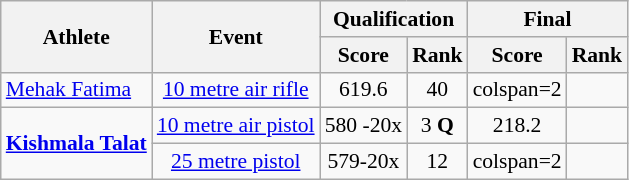<table class="wikitable" style="text-align:center; font-size:90%">
<tr>
<th rowspan="2">Athlete</th>
<th rowspan="2">Event</th>
<th colspan="2">Qualification</th>
<th colspan="2">Final</th>
</tr>
<tr>
<th>Score</th>
<th>Rank</th>
<th>Score</th>
<th>Rank</th>
</tr>
<tr>
<td align=left><a href='#'>Mehak Fatima</a></td>
<td><a href='#'>10 metre air rifle</a></td>
<td>619.6</td>
<td>40</td>
<td>colspan=2</td>
</tr>
<tr>
<td align=left rowspan="2"><strong><a href='#'>Kishmala Talat</a></strong></td>
<td><a href='#'>10 metre air pistol</a></td>
<td>580 -20x</td>
<td>3 <strong>Q</strong></td>
<td>218.2</td>
<td></td>
</tr>
<tr>
<td><a href='#'>25 metre pistol</a></td>
<td>579-20x</td>
<td>12</td>
<td>colspan=2</td>
</tr>
</table>
